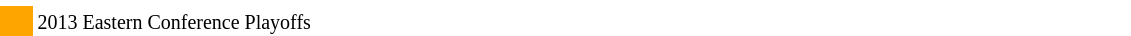<table width=60%>
<tr>
<td style="width: 20px;"></td>
<td bgcolor=#ffffff></td>
</tr>
<tr>
<td bgcolor=orange></td>
<td bgcolor=#ffffff><small>2013 Eastern Conference Playoffs</small></td>
</tr>
</table>
